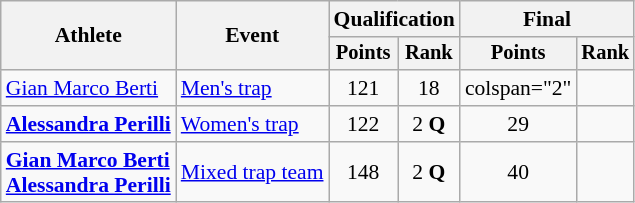<table class="wikitable" style="font-size:90%">
<tr>
<th rowspan="2">Athlete</th>
<th rowspan="2">Event</th>
<th colspan=2>Qualification</th>
<th colspan=2>Final</th>
</tr>
<tr style="font-size:95%">
<th>Points</th>
<th>Rank</th>
<th>Points</th>
<th>Rank</th>
</tr>
<tr align=center>
<td align=left><a href='#'>Gian Marco Berti</a></td>
<td align=left><a href='#'>Men's trap</a></td>
<td>121</td>
<td>18</td>
<td>colspan="2"</td>
</tr>
<tr align=center>
<td align=left><strong><a href='#'>Alessandra Perilli</a></strong></td>
<td align=left><a href='#'>Women's trap</a></td>
<td>122</td>
<td>2 <strong>Q</strong></td>
<td>29</td>
<td></td>
</tr>
<tr align=center>
<td align=left><strong><a href='#'>Gian Marco Berti</a><br><a href='#'>Alessandra Perilli</a> </strong></td>
<td align=left><a href='#'>Mixed trap team</a></td>
<td>148</td>
<td>2 <strong>Q</strong></td>
<td>40</td>
<td></td>
</tr>
</table>
